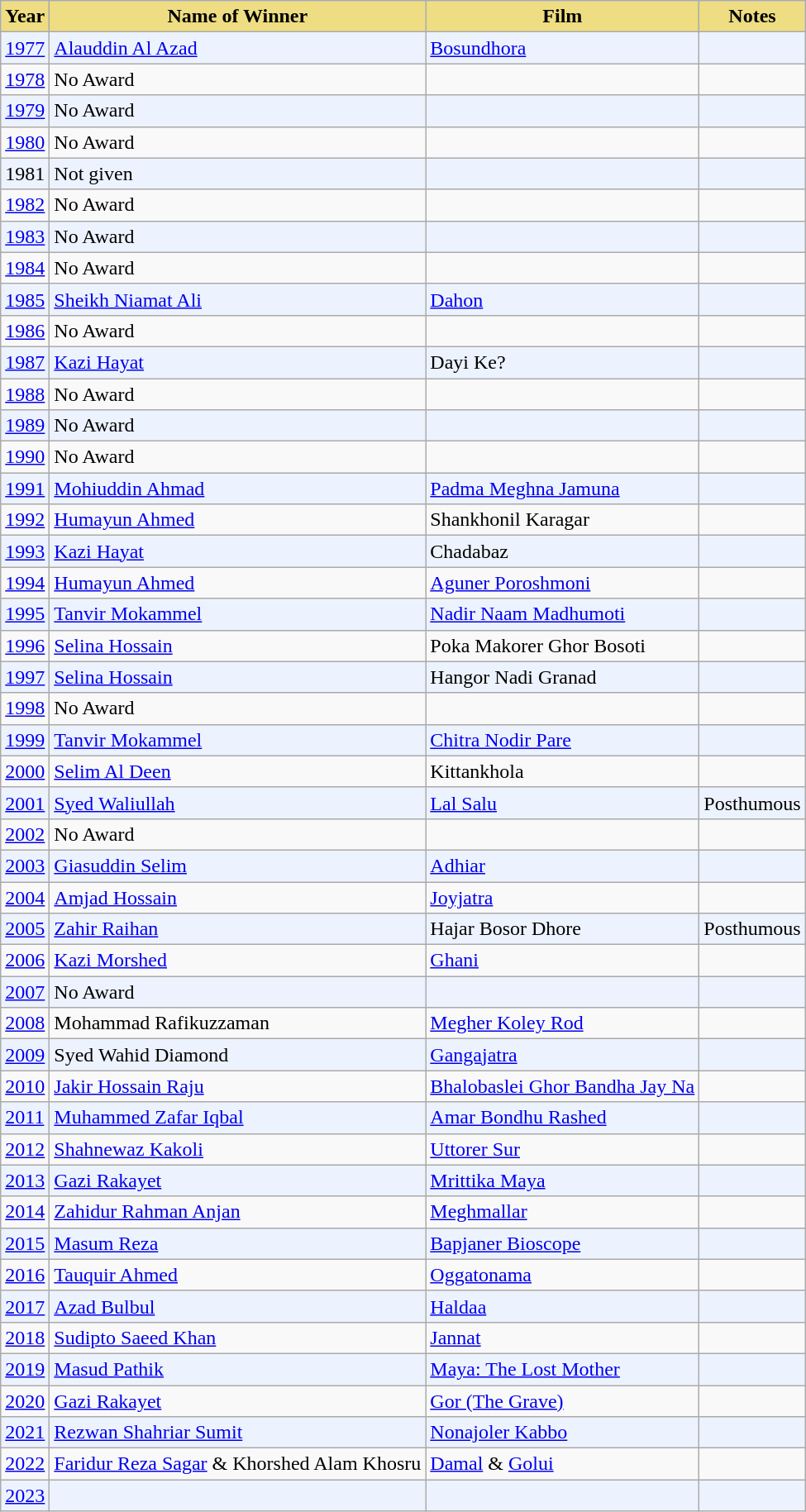<table class="wikitable">
<tr>
<th style="background:#EEDD82;">Year</th>
<th style="background:#EEDD82;">Name of Winner</th>
<th style="background:#EEDD82;">Film</th>
<th style="background:#EEDD82;">Notes</th>
</tr>
<tr bgcolor=#edf3fe>
<td><a href='#'>1977</a></td>
<td><a href='#'>Alauddin Al Azad</a></td>
<td><a href='#'>Bosundhora</a></td>
<td></td>
</tr>
<tr>
<td><a href='#'>1978</a></td>
<td>No Award</td>
<td></td>
<td></td>
</tr>
<tr bgcolor=#edf3fe>
<td><a href='#'>1979</a></td>
<td>No Award</td>
<td></td>
<td></td>
</tr>
<tr>
<td><a href='#'>1980</a></td>
<td>No Award</td>
<td></td>
<td></td>
</tr>
<tr bgcolor=#edf3fe>
<td>1981</td>
<td>Not given</td>
<td></td>
<td></td>
</tr>
<tr>
<td><a href='#'>1982</a></td>
<td>No Award</td>
<td></td>
<td></td>
</tr>
<tr bgcolor=#edf3fe>
<td><a href='#'>1983</a></td>
<td>No Award</td>
<td></td>
<td></td>
</tr>
<tr>
<td><a href='#'>1984</a></td>
<td>No Award</td>
<td></td>
<td></td>
</tr>
<tr bgcolor=#edf3fe>
<td><a href='#'>1985</a></td>
<td><a href='#'>Sheikh Niamat Ali</a></td>
<td><a href='#'>Dahon</a></td>
<td></td>
</tr>
<tr>
<td><a href='#'>1986</a></td>
<td>No Award</td>
<td></td>
<td></td>
</tr>
<tr bgcolor=#edf3fe>
<td><a href='#'>1987</a></td>
<td><a href='#'>Kazi Hayat</a></td>
<td>Dayi Ke?</td>
<td></td>
</tr>
<tr>
<td><a href='#'>1988</a></td>
<td>No Award</td>
<td></td>
<td></td>
</tr>
<tr bgcolor=#edf3fe>
<td><a href='#'>1989</a></td>
<td>No Award</td>
<td></td>
<td></td>
</tr>
<tr>
<td><a href='#'>1990</a></td>
<td>No Award</td>
<td></td>
<td></td>
</tr>
<tr bgcolor=#edf3fe>
<td><a href='#'>1991</a></td>
<td><a href='#'>Mohiuddin Ahmad</a></td>
<td><a href='#'>Padma Meghna Jamuna</a></td>
<td></td>
</tr>
<tr>
<td><a href='#'>1992</a></td>
<td><a href='#'>Humayun Ahmed</a></td>
<td>Shankhonil Karagar</td>
<td></td>
</tr>
<tr bgcolor=#edf3fe>
<td><a href='#'>1993</a></td>
<td><a href='#'>Kazi Hayat</a></td>
<td>Chadabaz</td>
<td></td>
</tr>
<tr>
<td><a href='#'>1994</a></td>
<td><a href='#'>Humayun Ahmed</a></td>
<td><a href='#'>Aguner Poroshmoni</a></td>
<td></td>
</tr>
<tr bgcolor=#edf3fe>
<td><a href='#'>1995</a></td>
<td><a href='#'>Tanvir Mokammel</a></td>
<td><a href='#'>Nadir Naam Madhumoti</a></td>
<td></td>
</tr>
<tr>
<td><a href='#'>1996</a></td>
<td><a href='#'>Selina Hossain</a></td>
<td>Poka Makorer Ghor Bosoti</td>
<td></td>
</tr>
<tr bgcolor=#edf3fe>
<td><a href='#'>1997</a></td>
<td><a href='#'>Selina Hossain</a></td>
<td>Hangor Nadi Granad</td>
<td></td>
</tr>
<tr>
<td><a href='#'>1998</a></td>
<td>No Award</td>
<td></td>
<td></td>
</tr>
<tr bgcolor=#edf3fe>
<td><a href='#'>1999</a></td>
<td><a href='#'>Tanvir Mokammel</a></td>
<td><a href='#'>Chitra Nodir Pare</a></td>
<td></td>
</tr>
<tr>
<td><a href='#'>2000</a></td>
<td><a href='#'>Selim Al Deen</a></td>
<td>Kittankhola</td>
<td></td>
</tr>
<tr bgcolor=#edf3fe>
<td><a href='#'>2001</a></td>
<td><a href='#'>Syed Waliullah</a></td>
<td><a href='#'>Lal Salu</a></td>
<td>Posthumous</td>
</tr>
<tr>
<td><a href='#'>2002</a></td>
<td>No Award</td>
<td></td>
<td></td>
</tr>
<tr bgcolor=#edf3fe>
<td><a href='#'>2003</a></td>
<td><a href='#'>Giasuddin Selim</a></td>
<td><a href='#'>Adhiar</a></td>
<td></td>
</tr>
<tr>
<td><a href='#'>2004</a></td>
<td><a href='#'>Amjad Hossain</a></td>
<td><a href='#'>Joyjatra</a></td>
<td></td>
</tr>
<tr bgcolor=#edf3fe>
<td><a href='#'>2005</a></td>
<td><a href='#'>Zahir Raihan</a></td>
<td>Hajar Bosor Dhore</td>
<td>Posthumous</td>
</tr>
<tr>
<td><a href='#'>2006</a></td>
<td><a href='#'>Kazi Morshed</a></td>
<td><a href='#'>Ghani</a></td>
<td></td>
</tr>
<tr bgcolor=#edf3fe>
<td><a href='#'>2007</a></td>
<td>No Award</td>
<td></td>
<td></td>
</tr>
<tr>
<td><a href='#'>2008</a></td>
<td>Mohammad Rafikuzzaman</td>
<td><a href='#'>Megher Koley Rod</a></td>
<td></td>
</tr>
<tr bgcolor=#edf3fe>
<td><a href='#'>2009</a></td>
<td>Syed Wahid Diamond</td>
<td><a href='#'>Gangajatra</a></td>
<td></td>
</tr>
<tr>
<td><a href='#'>2010</a></td>
<td><a href='#'>Jakir Hossain Raju</a></td>
<td><a href='#'>Bhalobaslei Ghor Bandha Jay Na</a></td>
<td></td>
</tr>
<tr bgcolor=#edf3fe>
<td><a href='#'>2011</a></td>
<td><a href='#'>Muhammed Zafar Iqbal</a></td>
<td><a href='#'>Amar Bondhu Rashed</a></td>
<td></td>
</tr>
<tr>
<td><a href='#'>2012</a></td>
<td><a href='#'>Shahnewaz Kakoli</a></td>
<td><a href='#'>Uttorer Sur</a></td>
<td></td>
</tr>
<tr bgcolor=#edf3fe>
<td><a href='#'>2013</a></td>
<td><a href='#'>Gazi Rakayet</a></td>
<td><a href='#'>Mrittika Maya</a></td>
<td></td>
</tr>
<tr>
<td><a href='#'>2014</a></td>
<td><a href='#'>Zahidur Rahman Anjan</a></td>
<td><a href='#'>Meghmallar</a></td>
<td></td>
</tr>
<tr bgcolor=#edf3fe>
<td><a href='#'>2015</a></td>
<td><a href='#'>Masum Reza</a></td>
<td><a href='#'>Bapjaner Bioscope</a></td>
<td></td>
</tr>
<tr>
<td><a href='#'>2016</a></td>
<td><a href='#'>Tauquir Ahmed</a></td>
<td><a href='#'>Oggatonama</a></td>
<td><br></td>
</tr>
<tr bgcolor=#edf3fe>
<td><a href='#'>2017</a></td>
<td><a href='#'>Azad Bulbul</a></td>
<td><a href='#'>Haldaa</a></td>
<td></td>
</tr>
<tr>
<td><a href='#'>2018</a></td>
<td><a href='#'>Sudipto Saeed Khan</a></td>
<td><a href='#'>Jannat</a></td>
<td></td>
</tr>
<tr bgcolor=#edf3fe>
<td><a href='#'>2019</a></td>
<td><a href='#'>Masud Pathik</a></td>
<td><a href='#'>Maya: The Lost Mother</a></td>
<td></td>
</tr>
<tr>
<td><a href='#'>2020</a></td>
<td><a href='#'>Gazi Rakayet</a></td>
<td><a href='#'>Gor (The Grave)</a></td>
<td></td>
</tr>
<tr bgcolor=#edf3fe>
<td><a href='#'>2021</a></td>
<td><a href='#'>Rezwan Shahriar Sumit</a></td>
<td><a href='#'>Nonajoler Kabbo</a></td>
<td></td>
</tr>
<tr>
<td><a href='#'>2022</a></td>
<td><a href='#'>Faridur Reza Sagar</a> & Khorshed Alam Khosru</td>
<td><a href='#'>Damal</a> & <a href='#'>Golui</a></td>
<td></td>
</tr>
<tr bgcolor=#edf3fe>
<td><a href='#'>2023</a></td>
<td></td>
<td></td>
<td></td>
</tr>
</table>
